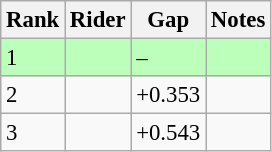<table class="wikitable" style="font-size:95%" style="text-align:center; width:35em;">
<tr>
<th>Rank</th>
<th>Rider</th>
<th>Gap</th>
<th>Notes</th>
</tr>
<tr bgcolor=bbffbb>
<td>1</td>
<td align=left></td>
<td>–</td>
<td></td>
</tr>
<tr>
<td>2</td>
<td align=left></td>
<td>+0.353</td>
<td></td>
</tr>
<tr>
<td>3</td>
<td align=left></td>
<td>+0.543</td>
<td></td>
</tr>
</table>
